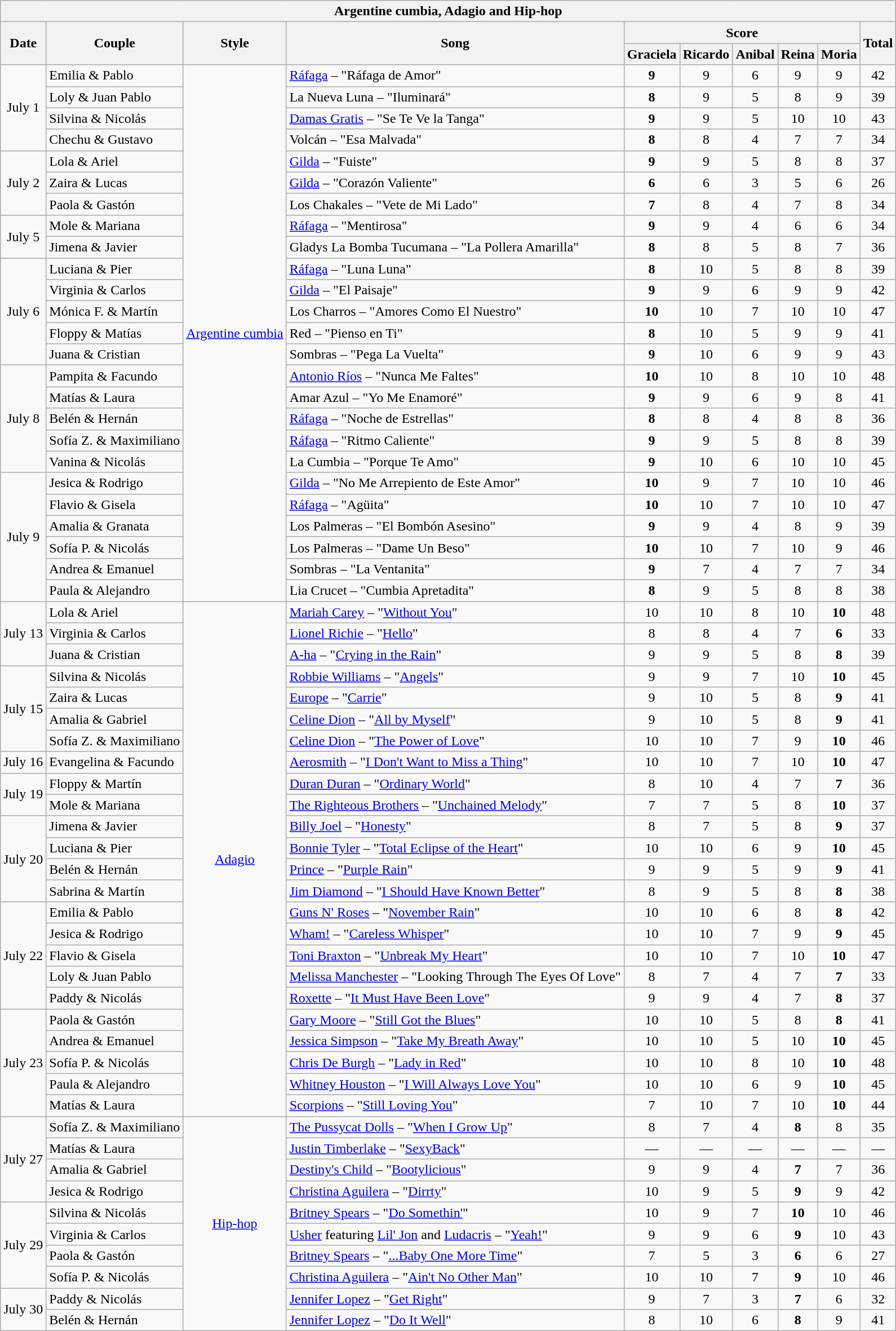<table class="wikitable collapsible collapsed">
<tr>
<th colspan="10" align=center><strong>Argentine cumbia, Adagio and Hip-hop</strong></th>
</tr>
<tr>
<th rowspan="2">Date</th>
<th rowspan="2">Couple</th>
<th rowspan="2">Style</th>
<th rowspan="2">Song</th>
<th colspan="5">Score</th>
<th rowspan="2">Total</th>
</tr>
<tr>
<th>Graciela</th>
<th>Ricardo</th>
<th>Anibal</th>
<th>Reina</th>
<th>Moria</th>
</tr>
<tr>
<td rowspan="4" style="text-align:center;">July 1</td>
<td>Emilia & Pablo</td>
<td rowspan="25" style="text-align:center;"><a href='#'>Argentine cumbia</a></td>
<td><a href='#'>Ráfaga</a> – "Ráfaga de Amor"</td>
<td style="text-align:center;"><strong>9</strong></td>
<td style="text-align:center;">9</td>
<td style="text-align:center;">6</td>
<td style="text-align:center;">9</td>
<td style="text-align:center;">9</td>
<td style="text-align:center;">42</td>
</tr>
<tr>
<td>Loly & Juan Pablo</td>
<td>La Nueva Luna – "Iluminará"</td>
<td style="text-align:center;"><strong>8</strong></td>
<td style="text-align:center;">9</td>
<td style="text-align:center;">5</td>
<td style="text-align:center;">8</td>
<td style="text-align:center;">9</td>
<td style="text-align:center;">39</td>
</tr>
<tr>
<td>Silvina & Nicolás</td>
<td><a href='#'>Damas Gratis</a> – "Se Te Ve la Tanga"</td>
<td style="text-align:center;"><strong>9</strong></td>
<td style="text-align:center;">9</td>
<td style="text-align:center;">5</td>
<td style="text-align:center;">10</td>
<td style="text-align:center;">10</td>
<td style="text-align:center;">43</td>
</tr>
<tr>
<td>Chechu & Gustavo</td>
<td>Volcán – "Esa Malvada"</td>
<td style="text-align:center;"><strong>8</strong></td>
<td style="text-align:center;">8</td>
<td style="text-align:center;">4</td>
<td style="text-align:center;">7</td>
<td style="text-align:center;">7</td>
<td style="text-align:center;">34</td>
</tr>
<tr>
<td rowspan="3" style="text-align:center;">July 2</td>
<td>Lola & Ariel</td>
<td><a href='#'>Gilda</a> – "Fuiste"</td>
<td style="text-align:center;"><strong>9</strong></td>
<td style="text-align:center;">9</td>
<td style="text-align:center;">5</td>
<td style="text-align:center;">8</td>
<td style="text-align:center;">8</td>
<td style="text-align:center;">37</td>
</tr>
<tr>
<td>Zaira & Lucas</td>
<td><a href='#'>Gilda</a> – "Corazón Valiente"</td>
<td style="text-align:center;"><strong>6</strong></td>
<td style="text-align:center;">6</td>
<td style="text-align:center;">3</td>
<td style="text-align:center;">5</td>
<td style="text-align:center;">6</td>
<td style="text-align:center;">26</td>
</tr>
<tr>
<td>Paola & Gastón</td>
<td>Los Chakales – "Vete de Mi Lado"</td>
<td style="text-align:center;"><strong>7</strong></td>
<td style="text-align:center;">8</td>
<td style="text-align:center;">4</td>
<td style="text-align:center;">7</td>
<td style="text-align:center;">8</td>
<td style="text-align:center;">34</td>
</tr>
<tr>
<td rowspan="2" style="text-align:center;">July 5</td>
<td>Mole & Mariana</td>
<td><a href='#'>Ráfaga</a> – "Mentirosa"</td>
<td style="text-align:center;"><strong>9</strong></td>
<td style="text-align:center;">9</td>
<td style="text-align:center;">4</td>
<td style="text-align:center;">6</td>
<td style="text-align:center;">6</td>
<td style="text-align:center;">34</td>
</tr>
<tr>
<td>Jimena & Javier</td>
<td>Gladys La Bomba Tucumana – "La Pollera Amarilla"</td>
<td style="text-align:center;"><strong>8</strong></td>
<td style="text-align:center;">8</td>
<td style="text-align:center;">5</td>
<td style="text-align:center;">8</td>
<td style="text-align:center;">7</td>
<td style="text-align:center;">36</td>
</tr>
<tr>
<td rowspan="5" style="text-align:center;">July 6</td>
<td>Luciana & Pier</td>
<td><a href='#'>Ráfaga</a> – "Luna Luna"</td>
<td style="text-align:center;"><strong>8</strong></td>
<td style="text-align:center;">10</td>
<td style="text-align:center;">5</td>
<td style="text-align:center;">8</td>
<td style="text-align:center;">8</td>
<td style="text-align:center;">39</td>
</tr>
<tr>
<td>Virginia & Carlos</td>
<td><a href='#'>Gilda</a> – "El Paisaje"</td>
<td style="text-align:center;"><strong>9</strong></td>
<td style="text-align:center;">9</td>
<td style="text-align:center;">6</td>
<td style="text-align:center;">9</td>
<td style="text-align:center;">9</td>
<td style="text-align:center;">42</td>
</tr>
<tr>
<td>Mónica F. & Martín</td>
<td>Los Charros – "Amores Como El Nuestro"</td>
<td style="text-align:center;"><strong>10</strong></td>
<td style="text-align:center;">10</td>
<td style="text-align:center;">7</td>
<td style="text-align:center;">10</td>
<td style="text-align:center;">10</td>
<td style="text-align:center;">47</td>
</tr>
<tr>
<td>Floppy & Matías</td>
<td>Red – "Pienso en Ti"</td>
<td style="text-align:center;"><strong>8</strong></td>
<td style="text-align:center;">10</td>
<td style="text-align:center;">5</td>
<td style="text-align:center;">9</td>
<td style="text-align:center;">9</td>
<td style="text-align:center;">41</td>
</tr>
<tr>
<td>Juana & Cristian</td>
<td>Sombras – "Pega La Vuelta"</td>
<td style="text-align:center;"><strong>9</strong></td>
<td style="text-align:center;">10</td>
<td style="text-align:center;">6</td>
<td style="text-align:center;">9</td>
<td style="text-align:center;">9</td>
<td style="text-align:center;">43</td>
</tr>
<tr>
<td rowspan="5" style="text-align:center;">July 8</td>
<td>Pampita & Facundo</td>
<td><a href='#'>Antonio Ríos</a> – "Nunca Me Faltes"</td>
<td style="text-align:center;"><strong>10</strong></td>
<td style="text-align:center;">10</td>
<td style="text-align:center;">8</td>
<td style="text-align:center;">10</td>
<td style="text-align:center;">10</td>
<td style="text-align:center;">48</td>
</tr>
<tr>
<td>Matías & Laura</td>
<td>Amar Azul – "Yo Me Enamoré"</td>
<td style="text-align:center;"><strong>9</strong></td>
<td style="text-align:center;">9</td>
<td style="text-align:center;">6</td>
<td style="text-align:center;">9</td>
<td style="text-align:center;">8</td>
<td style="text-align:center;">41</td>
</tr>
<tr>
<td>Belén & Hernán</td>
<td><a href='#'>Ráfaga</a> – "Noche de Estrellas"</td>
<td style="text-align:center;"><strong>8</strong></td>
<td style="text-align:center;">8</td>
<td style="text-align:center;">4</td>
<td style="text-align:center;">8</td>
<td style="text-align:center;">8</td>
<td style="text-align:center;">36</td>
</tr>
<tr>
<td>Sofía Z. & Maximiliano</td>
<td><a href='#'>Ráfaga</a> – "Ritmo Caliente"</td>
<td style="text-align:center;"><strong>9</strong></td>
<td style="text-align:center;">9</td>
<td style="text-align:center;">5</td>
<td style="text-align:center;">8</td>
<td style="text-align:center;">8</td>
<td style="text-align:center;">39</td>
</tr>
<tr>
<td>Vanina & Nicolás</td>
<td>La Cumbia – "Porque Te Amo"</td>
<td style="text-align:center;"><strong>9</strong></td>
<td style="text-align:center;">10</td>
<td style="text-align:center;">6</td>
<td style="text-align:center;">10</td>
<td style="text-align:center;">10</td>
<td style="text-align:center;">45</td>
</tr>
<tr>
<td rowspan="6" style="text-align:center;">July 9</td>
<td>Jesica & Rodrigo</td>
<td><a href='#'>Gilda</a> – "No Me Arrepiento de Este Amor"</td>
<td style="text-align:center;"><strong>10</strong></td>
<td style="text-align:center;">9</td>
<td style="text-align:center;">7</td>
<td style="text-align:center;">10</td>
<td style="text-align:center;">10</td>
<td style="text-align:center;">46</td>
</tr>
<tr>
<td>Flavio & Gisela</td>
<td><a href='#'>Ráfaga</a> – "Agüita"</td>
<td style="text-align:center;"><strong>10</strong></td>
<td style="text-align:center;">10</td>
<td style="text-align:center;">7</td>
<td style="text-align:center;">10</td>
<td style="text-align:center;">10</td>
<td style="text-align:center;">47</td>
</tr>
<tr>
<td>Amalia & Granata</td>
<td>Los Palmeras – "El Bombón Asesino"</td>
<td style="text-align:center;"><strong>9</strong></td>
<td style="text-align:center;">9</td>
<td style="text-align:center;">4</td>
<td style="text-align:center;">8</td>
<td style="text-align:center;">9</td>
<td style="text-align:center;">39</td>
</tr>
<tr>
<td>Sofía P. & Nicolás</td>
<td>Los Palmeras – "Dame Un Beso"</td>
<td style="text-align:center;"><strong>10</strong></td>
<td style="text-align:center;">10</td>
<td style="text-align:center;">7</td>
<td style="text-align:center;">10</td>
<td style="text-align:center;">9</td>
<td style="text-align:center;">46</td>
</tr>
<tr>
<td>Andrea & Emanuel</td>
<td>Sombras – "La Ventanita"</td>
<td style="text-align:center;"><strong>9</strong></td>
<td style="text-align:center;">7</td>
<td style="text-align:center;">4</td>
<td style="text-align:center;">7</td>
<td style="text-align:center;">7</td>
<td style="text-align:center;">34</td>
</tr>
<tr>
<td>Paula & Alejandro</td>
<td>Lia Crucet – "Cumbia Apretadita"</td>
<td style="text-align:center;"><strong>8</strong></td>
<td style="text-align:center;">9</td>
<td style="text-align:center;">5</td>
<td style="text-align:center;">8</td>
<td style="text-align:center;">8</td>
<td style="text-align:center;">38</td>
</tr>
<tr>
<td rowspan="3" style="text-align:center;">July 13</td>
<td>Lola & Ariel</td>
<td rowspan="24" style="text-align:center;"><a href='#'>Adagio</a></td>
<td><a href='#'>Mariah Carey</a> – "<a href='#'>Without You</a>"</td>
<td style="text-align:center;">10</td>
<td style="text-align:center;">10</td>
<td style="text-align:center;">8</td>
<td style="text-align:center;">10</td>
<td style="text-align:center;"><strong>10</strong></td>
<td style="text-align:center;">48</td>
</tr>
<tr>
<td>Virginia & Carlos</td>
<td><a href='#'>Lionel Richie</a> – "<a href='#'>Hello</a>"</td>
<td style="text-align:center;">8</td>
<td style="text-align:center;">8</td>
<td style="text-align:center;">4</td>
<td style="text-align:center;">7</td>
<td style="text-align:center;"><strong>6</strong></td>
<td style="text-align:center;">33</td>
</tr>
<tr>
<td>Juana & Cristian</td>
<td><a href='#'>A-ha</a> – "<a href='#'>Crying in the Rain</a>"</td>
<td style="text-align:center;">9</td>
<td style="text-align:center;">9</td>
<td style="text-align:center;">5</td>
<td style="text-align:center;">8</td>
<td style="text-align:center;"><strong>8</strong></td>
<td style="text-align:center;">39</td>
</tr>
<tr>
<td rowspan="4" style="text-align:center;">July 15</td>
<td>Silvina & Nicolás</td>
<td><a href='#'>Robbie Williams</a> – "<a href='#'>Angels</a>"</td>
<td style="text-align:center;">9</td>
<td style="text-align:center;">9</td>
<td style="text-align:center;">7</td>
<td style="text-align:center;">10</td>
<td style="text-align:center;"><strong>10</strong></td>
<td style="text-align:center;">45</td>
</tr>
<tr>
<td>Zaira & Lucas</td>
<td><a href='#'>Europe</a> – "<a href='#'>Carrie</a>"</td>
<td style="text-align:center;">9</td>
<td style="text-align:center;">10</td>
<td style="text-align:center;">5</td>
<td style="text-align:center;">8</td>
<td style="text-align:center;"><strong>9</strong></td>
<td style="text-align:center;">41</td>
</tr>
<tr>
<td>Amalia & Gabriel</td>
<td><a href='#'>Celine Dion</a> – "<a href='#'>All by Myself</a>"</td>
<td style="text-align:center;">9</td>
<td style="text-align:center;">10</td>
<td style="text-align:center;">5</td>
<td style="text-align:center;">8</td>
<td style="text-align:center;"><strong>9</strong></td>
<td style="text-align:center;">41</td>
</tr>
<tr>
<td>Sofía Z. & Maximiliano</td>
<td><a href='#'>Celine Dion</a> – "<a href='#'>The Power of Love</a>"</td>
<td style="text-align:center;">10</td>
<td style="text-align:center;">10</td>
<td style="text-align:center;">7</td>
<td style="text-align:center;">9</td>
<td style="text-align:center;"><strong>10</strong></td>
<td style="text-align:center;">46</td>
</tr>
<tr>
<td style="text-align:center;">July 16</td>
<td>Evangelina & Facundo</td>
<td><a href='#'>Aerosmith</a> – "<a href='#'>I Don't Want to Miss a Thing</a>"</td>
<td style="text-align:center;">10</td>
<td style="text-align:center;">10</td>
<td style="text-align:center;">7</td>
<td style="text-align:center;">10</td>
<td style="text-align:center;"><strong>10</strong></td>
<td style="text-align:center;">47</td>
</tr>
<tr>
<td rowspan="2" style="text-align:center;">July 19</td>
<td>Floppy & Martín</td>
<td><a href='#'>Duran Duran</a> – "<a href='#'>Ordinary World</a>"</td>
<td style="text-align:center;">8</td>
<td style="text-align:center;">10</td>
<td style="text-align:center;">4</td>
<td style="text-align:center;">7</td>
<td style="text-align:center;"><strong>7</strong></td>
<td style="text-align:center;">36</td>
</tr>
<tr>
<td>Mole & Mariana</td>
<td><a href='#'>The Righteous Brothers</a> – "<a href='#'>Unchained Melody</a>"</td>
<td style="text-align:center;">7</td>
<td style="text-align:center;">7</td>
<td style="text-align:center;">5</td>
<td style="text-align:center;">8</td>
<td style="text-align:center;"><strong>10</strong></td>
<td style="text-align:center;">37</td>
</tr>
<tr>
<td rowspan="4" style="text-align:center;">July 20</td>
<td>Jimena & Javier</td>
<td><a href='#'>Billy Joel</a> – "<a href='#'>Honesty</a>"</td>
<td style="text-align:center;">8</td>
<td style="text-align:center;">7</td>
<td style="text-align:center;">5</td>
<td style="text-align:center;">8</td>
<td style="text-align:center;"><strong>9</strong></td>
<td style="text-align:center;">37</td>
</tr>
<tr>
<td>Luciana & Pier</td>
<td><a href='#'>Bonnie Tyler</a> – "<a href='#'>Total Eclipse of the Heart</a>"</td>
<td style="text-align:center;">10</td>
<td style="text-align:center;">10</td>
<td style="text-align:center;">6</td>
<td style="text-align:center;">9</td>
<td style="text-align:center;"><strong>10</strong></td>
<td style="text-align:center;">45</td>
</tr>
<tr>
<td>Belén & Hernán</td>
<td><a href='#'>Prince</a> – "<a href='#'>Purple Rain</a>"</td>
<td style="text-align:center;">9</td>
<td style="text-align:center;">9</td>
<td style="text-align:center;">5</td>
<td style="text-align:center;">9</td>
<td style="text-align:center;"><strong>9</strong></td>
<td style="text-align:center;">41</td>
</tr>
<tr>
<td>Sabrina & Martín</td>
<td><a href='#'>Jim Diamond</a> – "<a href='#'>I Should Have Known Better</a>"</td>
<td style="text-align:center;">8</td>
<td style="text-align:center;">9</td>
<td style="text-align:center;">5</td>
<td style="text-align:center;">8</td>
<td style="text-align:center;"><strong>8</strong></td>
<td style="text-align:center;">38</td>
</tr>
<tr>
<td rowspan="5" style="text-align:center;">July 22</td>
<td>Emilia & Pablo</td>
<td><a href='#'>Guns N' Roses</a> – "<a href='#'>November Rain</a>"</td>
<td style="text-align:center;">10</td>
<td style="text-align:center;">10</td>
<td style="text-align:center;">6</td>
<td style="text-align:center;">8</td>
<td style="text-align:center;"><strong>8</strong></td>
<td style="text-align:center;">42</td>
</tr>
<tr>
<td>Jesica & Rodrigo</td>
<td><a href='#'>Wham!</a> – "<a href='#'>Careless Whisper</a>"</td>
<td style="text-align:center;">10</td>
<td style="text-align:center;">10</td>
<td style="text-align:center;">7</td>
<td style="text-align:center;">9</td>
<td style="text-align:center;"><strong>9</strong></td>
<td style="text-align:center;">45</td>
</tr>
<tr>
<td>Flavio & Gisela</td>
<td><a href='#'>Toni Braxton</a> – "<a href='#'>Unbreak My Heart</a>"</td>
<td style="text-align:center;">10</td>
<td style="text-align:center;">10</td>
<td style="text-align:center;">7</td>
<td style="text-align:center;">10</td>
<td style="text-align:center;"><strong>10</strong></td>
<td style="text-align:center;">47</td>
</tr>
<tr>
<td>Loly & Juan Pablo</td>
<td><a href='#'>Melissa Manchester</a> – "Looking Through The Eyes Of Love"</td>
<td style="text-align:center;">8</td>
<td style="text-align:center;">7</td>
<td style="text-align:center;">4</td>
<td style="text-align:center;">7</td>
<td style="text-align:center;"><strong>7</strong></td>
<td style="text-align:center;">33</td>
</tr>
<tr>
<td>Paddy & Nicolás</td>
<td><a href='#'>Roxette</a> – "<a href='#'>It Must Have Been Love</a>"</td>
<td style="text-align:center;">9</td>
<td style="text-align:center;">9</td>
<td style="text-align:center;">4</td>
<td style="text-align:center;">7</td>
<td style="text-align:center;"><strong>8</strong></td>
<td style="text-align:center;">37</td>
</tr>
<tr>
<td rowspan="5" style="text-align:center;">July 23</td>
<td>Paola & Gastón</td>
<td><a href='#'>Gary Moore</a> – "<a href='#'>Still Got the Blues</a>"</td>
<td style="text-align:center;">10</td>
<td style="text-align:center;">10</td>
<td style="text-align:center;">5</td>
<td style="text-align:center;">8</td>
<td style="text-align:center;"><strong>8</strong></td>
<td style="text-align:center;">41</td>
</tr>
<tr>
<td>Andrea & Emanuel</td>
<td><a href='#'>Jessica Simpson</a> – "<a href='#'>Take My Breath Away</a>"</td>
<td style="text-align:center;">10</td>
<td style="text-align:center;">10</td>
<td style="text-align:center;">5</td>
<td style="text-align:center;">10</td>
<td style="text-align:center;"><strong>10</strong></td>
<td style="text-align:center;">45</td>
</tr>
<tr>
<td>Sofía P. & Nicolás</td>
<td><a href='#'>Chris De Burgh</a> – "<a href='#'>Lady in Red</a>"</td>
<td style="text-align:center;">10</td>
<td style="text-align:center;">10</td>
<td style="text-align:center;">8</td>
<td style="text-align:center;">10</td>
<td style="text-align:center;"><strong>10</strong></td>
<td style="text-align:center;">48</td>
</tr>
<tr>
<td>Paula & Alejandro</td>
<td><a href='#'>Whitney Houston</a> – "<a href='#'>I Will Always Love You</a>"</td>
<td style="text-align:center;">10</td>
<td style="text-align:center;">10</td>
<td style="text-align:center;">6</td>
<td style="text-align:center;">9</td>
<td style="text-align:center;"><strong>10</strong></td>
<td style="text-align:center;">45</td>
</tr>
<tr>
<td>Matías & Laura</td>
<td><a href='#'>Scorpions</a> – "<a href='#'>Still Loving You</a>"</td>
<td style="text-align:center;">7</td>
<td style="text-align:center;">10</td>
<td style="text-align:center;">7</td>
<td style="text-align:center;">10</td>
<td style="text-align:center;"><strong>10</strong></td>
<td style="text-align:center;">44</td>
</tr>
<tr>
<td rowspan="4" style="text-align:center;">July 27</td>
<td>Sofía Z. & Maximiliano</td>
<td rowspan="10" style="text-align:center;"><a href='#'>Hip-hop</a></td>
<td><a href='#'>The Pussycat Dolls</a> – "<a href='#'>When I Grow Up</a>"</td>
<td style="text-align:center;">8</td>
<td style="text-align:center;">7</td>
<td style="text-align:center;">4</td>
<td style="text-align:center;"><strong>8</strong></td>
<td style="text-align:center;">8</td>
<td style="text-align:center;">35</td>
</tr>
<tr>
<td>Matías & Laura</td>
<td><a href='#'>Justin Timberlake</a> – "<a href='#'>SexyBack</a>"</td>
<td style="text-align:center;">—</td>
<td style="text-align:center;">—</td>
<td style="text-align:center;">—</td>
<td style="text-align:center;">—</td>
<td style="text-align:center;">—</td>
<td style="text-align:center;">—</td>
</tr>
<tr>
<td>Amalia & Gabriel</td>
<td><a href='#'>Destiny's Child</a> – "<a href='#'>Bootylicious</a>"</td>
<td style="text-align:center;">9</td>
<td style="text-align:center;">9</td>
<td style="text-align:center;">4</td>
<td style="text-align:center;"><strong>7</strong></td>
<td style="text-align:center;">7</td>
<td style="text-align:center;">36</td>
</tr>
<tr>
<td>Jesica & Rodrigo</td>
<td><a href='#'>Christina Aguilera</a> – "<a href='#'>Dirrty</a>"</td>
<td style="text-align:center;">10</td>
<td style="text-align:center;">9</td>
<td style="text-align:center;">5</td>
<td style="text-align:center;"><strong>9</strong></td>
<td style="text-align:center;">9</td>
<td style="text-align:center;">42</td>
</tr>
<tr>
<td rowspan="4" style="text-align:center;">July 29</td>
<td>Silvina & Nicolás</td>
<td><a href='#'>Britney Spears</a> – "<a href='#'>Do Somethin'</a>"</td>
<td style="text-align:center;">10</td>
<td style="text-align:center;">9</td>
<td style="text-align:center;">7</td>
<td style="text-align:center;"><strong>10</strong></td>
<td style="text-align:center;">10</td>
<td style="text-align:center;">46</td>
</tr>
<tr>
<td>Virginia & Carlos</td>
<td><a href='#'>Usher</a> featuring <a href='#'>Lil' Jon</a> and <a href='#'>Ludacris</a> – "<a href='#'>Yeah!</a>"</td>
<td style="text-align:center;">9</td>
<td style="text-align:center;">9</td>
<td style="text-align:center;">6</td>
<td style="text-align:center;"><strong>9</strong></td>
<td style="text-align:center;">10</td>
<td style="text-align:center;">43</td>
</tr>
<tr>
<td>Paola & Gastón</td>
<td><a href='#'>Britney Spears</a> – "<a href='#'>...Baby One More Time</a>"</td>
<td style="text-align:center;">7</td>
<td style="text-align:center;">5</td>
<td style="text-align:center;">3</td>
<td style="text-align:center;"><strong>6</strong></td>
<td style="text-align:center;">6</td>
<td style="text-align:center;">27</td>
</tr>
<tr>
<td>Sofía P. & Nicolás</td>
<td><a href='#'>Christina Aguilera</a> – "<a href='#'>Ain't No Other Man</a>"</td>
<td style="text-align:center;">10</td>
<td style="text-align:center;">10</td>
<td style="text-align:center;">7</td>
<td style="text-align:center;"><strong>9</strong></td>
<td style="text-align:center;">10</td>
<td style="text-align:center;">46</td>
</tr>
<tr>
<td rowspan="2" style="text-align:center;">July 30</td>
<td>Paddy & Nicolás</td>
<td><a href='#'>Jennifer Lopez</a> – "<a href='#'>Get Right</a>"</td>
<td style="text-align:center;">9</td>
<td style="text-align:center;">7</td>
<td style="text-align:center;">3</td>
<td style="text-align:center;"><strong>7</strong></td>
<td style="text-align:center;">6</td>
<td style="text-align:center;">32</td>
</tr>
<tr>
<td>Belén & Hernán</td>
<td><a href='#'>Jennifer Lopez</a> – "<a href='#'>Do It Well</a>"</td>
<td style="text-align:center;">8</td>
<td style="text-align:center;">10</td>
<td style="text-align:center;">6</td>
<td style="text-align:center;"><strong>8</strong></td>
<td style="text-align:center;">9</td>
<td style="text-align:center;">41</td>
</tr>
</table>
